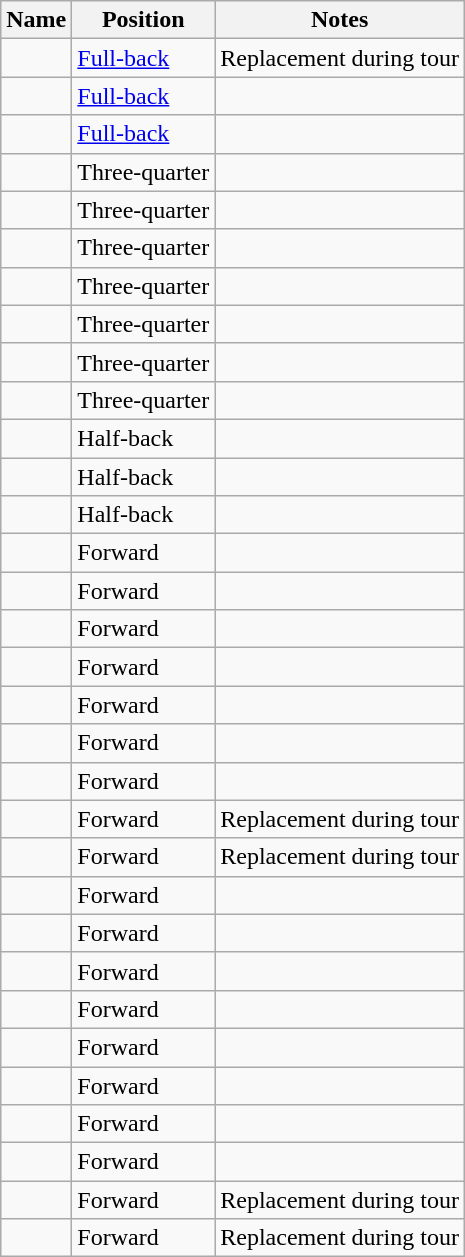<table class="wikitable sortable">
<tr>
<th>Name</th>
<th>Position</th>
<th>Notes</th>
</tr>
<tr>
<td></td>
<td><a href='#'>Full-back</a></td>
<td>Replacement during tour</td>
</tr>
<tr>
<td></td>
<td><a href='#'>Full-back</a></td>
<td></td>
</tr>
<tr>
<td></td>
<td><a href='#'>Full-back</a></td>
<td></td>
</tr>
<tr>
<td></td>
<td>Three-quarter</td>
<td></td>
</tr>
<tr>
<td></td>
<td>Three-quarter</td>
<td></td>
</tr>
<tr>
<td></td>
<td>Three-quarter</td>
<td></td>
</tr>
<tr>
<td></td>
<td>Three-quarter</td>
<td></td>
</tr>
<tr>
<td></td>
<td>Three-quarter</td>
<td></td>
</tr>
<tr>
<td></td>
<td>Three-quarter</td>
<td></td>
</tr>
<tr>
<td></td>
<td>Three-quarter</td>
<td></td>
</tr>
<tr>
<td></td>
<td>Half-back</td>
<td></td>
</tr>
<tr>
<td></td>
<td>Half-back</td>
<td></td>
</tr>
<tr>
<td></td>
<td>Half-back</td>
<td></td>
</tr>
<tr>
<td></td>
<td>Forward</td>
<td></td>
</tr>
<tr>
<td></td>
<td>Forward</td>
<td></td>
</tr>
<tr>
<td></td>
<td>Forward</td>
<td></td>
</tr>
<tr>
<td></td>
<td>Forward</td>
<td></td>
</tr>
<tr>
<td></td>
<td>Forward</td>
<td></td>
</tr>
<tr>
<td></td>
<td>Forward</td>
<td></td>
</tr>
<tr>
<td></td>
<td>Forward</td>
<td></td>
</tr>
<tr>
<td></td>
<td>Forward</td>
<td>Replacement during tour</td>
</tr>
<tr>
<td></td>
<td>Forward</td>
<td>Replacement during tour</td>
</tr>
<tr>
<td></td>
<td>Forward</td>
<td></td>
</tr>
<tr>
<td></td>
<td>Forward</td>
<td></td>
</tr>
<tr>
<td></td>
<td>Forward</td>
<td></td>
</tr>
<tr>
<td></td>
<td>Forward</td>
<td></td>
</tr>
<tr>
<td></td>
<td>Forward</td>
<td></td>
</tr>
<tr>
<td></td>
<td>Forward</td>
<td></td>
</tr>
<tr>
<td></td>
<td>Forward</td>
<td></td>
</tr>
<tr>
<td></td>
<td>Forward</td>
<td></td>
</tr>
<tr>
<td></td>
<td>Forward</td>
<td>Replacement during tour</td>
</tr>
<tr>
<td></td>
<td>Forward</td>
<td>Replacement during tour</td>
</tr>
</table>
